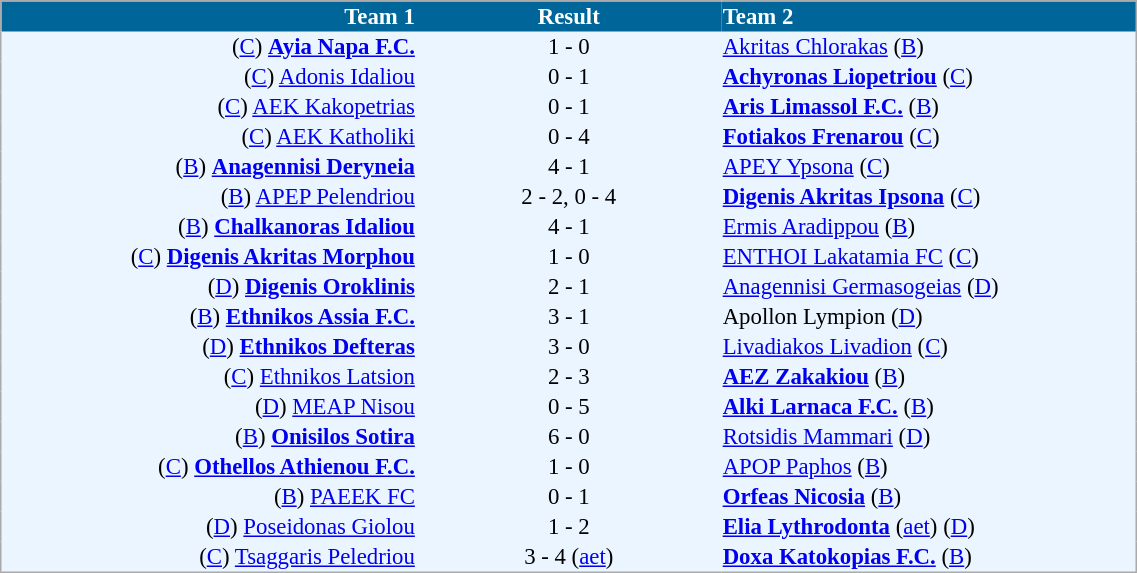<table cellspacing="0" style="background: #EBF5FF; border: 1px #aaa solid; border-collapse: collapse; font-size: 95%;" width=60%>
<tr bgcolor=#006699 style="color:white;">
<th width=30% align="right">Team 1</th>
<th width=22% align="center">Result</th>
<th width=30% align="left">Team 2</th>
</tr>
<tr>
<td align=right>(<a href='#'>C</a>) <strong><a href='#'>Ayia Napa F.C.</a></strong></td>
<td align=center>1 - 0</td>
<td align=left><a href='#'>Akritas Chlorakas</a> (<a href='#'>B</a>)</td>
</tr>
<tr>
<td align=right>(<a href='#'>C</a>) <a href='#'>Adonis Idaliou</a></td>
<td align=center>0 - 1</td>
<td align=left><strong><a href='#'>Achyronas Liopetriou</a></strong> (<a href='#'>C</a>)</td>
</tr>
<tr>
<td align=right>(<a href='#'>C</a>) <a href='#'>AEK Kakopetrias</a></td>
<td align=center>0 - 1</td>
<td align=left><strong><a href='#'>Aris Limassol F.C.</a></strong> (<a href='#'>B</a>)</td>
</tr>
<tr>
<td align=right>(<a href='#'>C</a>) <a href='#'>AEK Katholiki</a></td>
<td align=center>0 - 4</td>
<td align=left><strong><a href='#'>Fotiakos Frenarou</a></strong> (<a href='#'>C</a>)</td>
</tr>
<tr>
<td align=right>(<a href='#'>B</a>) <strong><a href='#'>Anagennisi Deryneia</a></strong></td>
<td align=center>4 - 1</td>
<td align=left><a href='#'>APEY Ypsona</a> (<a href='#'>C</a>)</td>
</tr>
<tr>
<td align=right>(<a href='#'>B</a>) <a href='#'>APEP Pelendriou</a></td>
<td align=center>2 - 2, 0 - 4</td>
<td align=left><strong><a href='#'>Digenis Akritas Ipsona</a></strong> (<a href='#'>C</a>)</td>
</tr>
<tr>
<td align=right>(<a href='#'>B</a>) <strong><a href='#'>Chalkanoras Idaliou</a></strong></td>
<td align=center>4 - 1</td>
<td align=left><a href='#'>Ermis Aradippou</a> (<a href='#'>B</a>)</td>
</tr>
<tr>
<td align=right>(<a href='#'>C</a>) <strong><a href='#'>Digenis Akritas Morphou</a></strong></td>
<td align=center>1 - 0</td>
<td align=left><a href='#'>ENTHOI Lakatamia FC</a> (<a href='#'>C</a>)</td>
</tr>
<tr>
<td align=right>(<a href='#'>D</a>) <strong><a href='#'>Digenis Oroklinis</a></strong></td>
<td align=center>2 - 1</td>
<td align=left><a href='#'>Anagennisi Germasogeias</a> (<a href='#'>D</a>)</td>
</tr>
<tr>
<td align=right>(<a href='#'>B</a>) <strong><a href='#'>Ethnikos Assia F.C.</a></strong></td>
<td align=center>3 - 1</td>
<td align=left>Apollon Lympion (<a href='#'>D</a>)</td>
</tr>
<tr>
<td align=right>(<a href='#'>D</a>) <strong><a href='#'>Ethnikos Defteras</a></strong></td>
<td align=center>3 - 0</td>
<td align=left><a href='#'>Livadiakos Livadion</a> (<a href='#'>C</a>)</td>
</tr>
<tr>
<td align=right>(<a href='#'>C</a>) <a href='#'>Ethnikos Latsion</a></td>
<td align=center>2 - 3</td>
<td align=left><strong><a href='#'>AEZ Zakakiou</a></strong> (<a href='#'>B</a>)</td>
</tr>
<tr>
<td align=right>(<a href='#'>D</a>) <a href='#'>MEAP Nisou</a></td>
<td align=center>0 - 5</td>
<td align=left><strong><a href='#'>Alki Larnaca F.C.</a></strong> (<a href='#'>B</a>)</td>
</tr>
<tr>
<td align=right>(<a href='#'>B</a>) <strong><a href='#'>Onisilos Sotira</a></strong></td>
<td align=center>6 - 0</td>
<td align=left><a href='#'>Rotsidis Mammari</a> (<a href='#'>D</a>)</td>
</tr>
<tr>
<td align=right>(<a href='#'>C</a>) <strong><a href='#'>Othellos Athienou F.C.</a></strong></td>
<td align=center>1 - 0</td>
<td align=left><a href='#'>APOP Paphos</a> (<a href='#'>B</a>)</td>
</tr>
<tr>
<td align=right>(<a href='#'>B</a>) <a href='#'>PAEEK FC</a></td>
<td align=center>0 - 1</td>
<td align=left><strong><a href='#'>Orfeas Nicosia</a></strong> (<a href='#'>B</a>)</td>
</tr>
<tr>
<td align=right>(<a href='#'>D</a>) <a href='#'>Poseidonas Giolou</a></td>
<td align=center>1 - 2</td>
<td align=left><strong><a href='#'>Elia Lythrodonta</a></strong> (<a href='#'>aet</a>) (<a href='#'>D</a>)</td>
</tr>
<tr>
<td align=right>(<a href='#'>C</a>) <a href='#'>Tsaggaris Peledriou</a></td>
<td align=center>3 - 4 (<a href='#'>aet</a>)</td>
<td align=left><strong><a href='#'>Doxa Katokopias F.C.</a></strong> (<a href='#'>B</a>)</td>
</tr>
<tr>
</tr>
</table>
